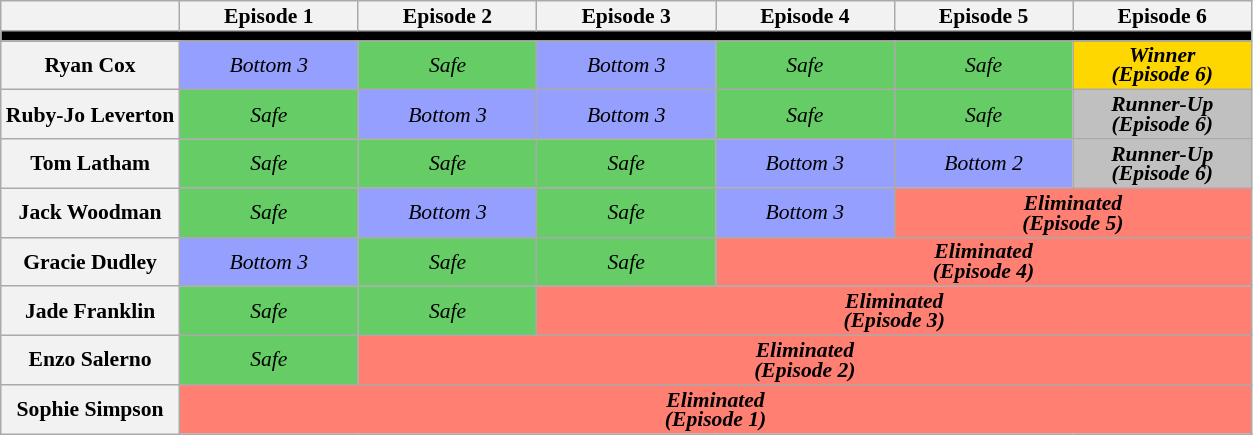<table class="wikitable" style="text-align:center; font-size:90%; line-height:13px;">
<tr>
<th style="width:14.28%;"></th>
<th style="width:14.28%;">Episode 1</th>
<th style="width:14.28%;">Episode 2</th>
<th style="width:14.28%;">Episode 3</th>
<th style="width:14.28%;">Episode 4</th>
<th style="width:14.28%;">Episode 5</th>
<th style="width:14.28%;">Episode 6</th>
</tr>
<tr>
<th style="background:#000;" colspan="7"></th>
</tr>
<tr>
<th>Ryan Cox</th>
<td style="background:#959FFD"><em>Bottom 3</em></td>
<td style="background:#6c6;"><em>Safe</em></td>
<td style="background:#959FFD"><em>Bottom 3</em></td>
<td style="background:#6c6;"><em>Safe</em></td>
<td style="background:#6c6;"><em>Safe</em></td>
<td style="background:gold" text-align:center"><strong><em>Winner<br>(Episode 6)</em></strong></td>
</tr>
<tr>
<th>Ruby-Jo Leverton</th>
<td style="background:#6c6;"><em>Safe</em></td>
<td style="background:#959FFD"><em>Bottom 3</em></td>
<td style="background:#959FFD"><em>Bottom 3</em></td>
<td style="background:#6c6;"><em>Safe</em></td>
<td style="background:#6c6;"><em>Safe</em></td>
<td style="background:silver; text-align:center"><strong><em>Runner-Up<br>(Episode 6)</em></strong></td>
</tr>
<tr>
<th>Tom Latham</th>
<td style="background:#6c6;"><em>Safe</em></td>
<td style="background:#6c6;"><em>Safe</em></td>
<td style="background:#6c6;"><em>Safe</em></td>
<td style="background:#959FFD"><em>Bottom 3</em></td>
<td style="background:#959FFD"><em>Bottom 2</em></td>
<td style="background:silver; text-align:center"><strong><em>Runner-Up<br>(Episode 6)</em></strong></td>
</tr>
<tr>
<th>Jack Woodman</th>
<td style="background:#6c6;"><em>Safe</em></td>
<td style="background:#959FFD"><em>Bottom 3</em></td>
<td style="background:#6c6;"><em>Safe</em></td>
<td style="background:#959FFD"><em>Bottom 3</em></td>
<td colspan=2 style="background:#FF8072; text-align:center"><strong><em>Eliminated<br>(Episode 5) </em></strong></td>
</tr>
<tr>
<th>Gracie Dudley</th>
<td style="background:#959FFD"><em>Bottom 3</em></td>
<td style="background:#6c6;"><em>Safe</em></td>
<td style="background:#6c6;"><em>Safe</em></td>
<td colspan=3 style="background:#FF8072; text-align:center"><strong><em>Eliminated<br>(Episode 4) </em></strong></td>
</tr>
<tr>
<th>Jade Franklin</th>
<td style="background:#6c6;"><em>Safe</em></td>
<td style="background:#6c6;"><em>Safe</em></td>
<td colspan=4 style="background:#FF8072; text-align:center"><strong><em>Eliminated<br>(Episode 3) </em></strong></td>
</tr>
<tr>
<th>Enzo Salerno</th>
<td style="background:#6c6;"><em>Safe</em></td>
<td colspan=5 style="background:#FF8072; text-align:center"><strong><em>Eliminated<br>(Episode 2) </em></strong></td>
</tr>
<tr>
<th>Sophie Simpson</th>
<td colspan=6 style="background:#FF8072; text-align:center"><strong><em>Eliminated<br>(Episode 1) </em></strong></td>
</tr>
</table>
